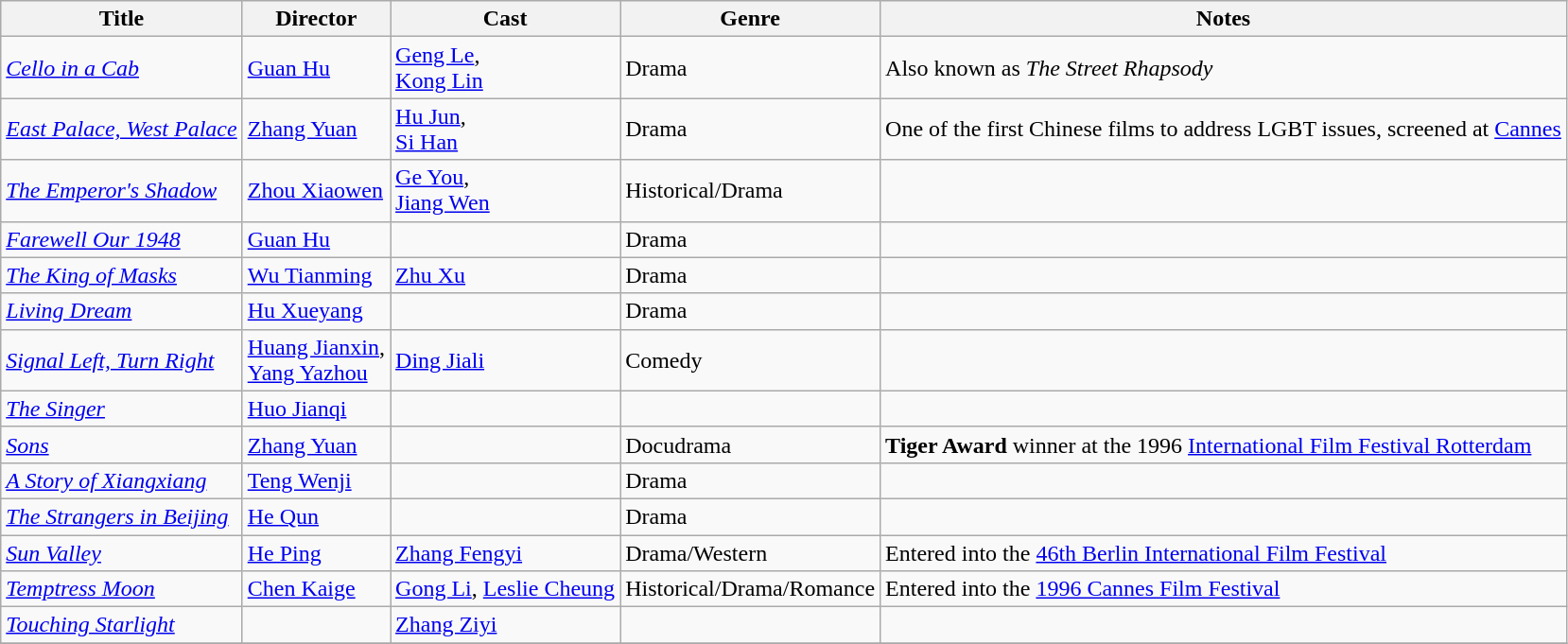<table class="wikitable sortable">
<tr>
<th>Title</th>
<th>Director</th>
<th>Cast</th>
<th>Genre</th>
<th>Notes</th>
</tr>
<tr>
<td><em><a href='#'>Cello in a Cab</a></em></td>
<td><a href='#'>Guan Hu</a></td>
<td><a href='#'>Geng Le</a>,<br><a href='#'>Kong Lin</a></td>
<td>Drama</td>
<td>Also known as <em>The Street Rhapsody</em></td>
</tr>
<tr>
<td><em><a href='#'>East Palace, West Palace</a></em></td>
<td><a href='#'>Zhang Yuan</a></td>
<td><a href='#'>Hu Jun</a>,<br><a href='#'>Si Han</a></td>
<td>Drama</td>
<td>One of the first Chinese films to address LGBT issues, screened at <a href='#'>Cannes</a></td>
</tr>
<tr>
<td><em><a href='#'>The Emperor's Shadow</a></em></td>
<td><a href='#'>Zhou Xiaowen</a></td>
<td><a href='#'>Ge You</a>,<br><a href='#'>Jiang Wen</a></td>
<td>Historical/Drama</td>
<td></td>
</tr>
<tr>
<td><em><a href='#'>Farewell Our 1948</a></em></td>
<td><a href='#'>Guan Hu</a></td>
<td></td>
<td>Drama</td>
<td></td>
</tr>
<tr>
<td><em><a href='#'>The King of Masks</a></em></td>
<td><a href='#'>Wu Tianming</a></td>
<td><a href='#'>Zhu Xu</a></td>
<td>Drama</td>
<td></td>
</tr>
<tr>
<td><em><a href='#'>Living Dream</a></em></td>
<td><a href='#'>Hu Xueyang</a></td>
<td></td>
<td>Drama</td>
<td></td>
</tr>
<tr>
<td><em><a href='#'>Signal Left, Turn Right</a></em></td>
<td><a href='#'>Huang Jianxin</a>,<br><a href='#'>Yang Yazhou</a></td>
<td><a href='#'>Ding Jiali</a></td>
<td>Comedy</td>
<td></td>
</tr>
<tr>
<td><em><a href='#'>The Singer</a></em></td>
<td><a href='#'>Huo Jianqi</a></td>
<td></td>
<td></td>
<td></td>
</tr>
<tr>
<td><em><a href='#'>Sons</a></em></td>
<td><a href='#'>Zhang Yuan</a></td>
<td></td>
<td>Docudrama</td>
<td><strong>Tiger Award</strong> winner at the 1996 <a href='#'>International Film Festival Rotterdam</a></td>
</tr>
<tr>
<td><em><a href='#'>A Story of Xiangxiang</a></em></td>
<td><a href='#'>Teng Wenji</a></td>
<td></td>
<td>Drama</td>
<td></td>
</tr>
<tr>
<td><em><a href='#'>The Strangers in Beijing</a></em></td>
<td><a href='#'>He Qun</a></td>
<td></td>
<td>Drama</td>
<td></td>
</tr>
<tr>
<td><em><a href='#'>Sun Valley</a></em></td>
<td><a href='#'>He Ping</a></td>
<td><a href='#'>Zhang Fengyi</a></td>
<td>Drama/Western</td>
<td>Entered into the <a href='#'>46th Berlin International Film Festival</a></td>
</tr>
<tr>
<td><em><a href='#'>Temptress Moon</a></em></td>
<td><a href='#'>Chen Kaige</a></td>
<td><a href='#'>Gong Li</a>, <a href='#'>Leslie Cheung</a></td>
<td>Historical/Drama/Romance</td>
<td>Entered into the <a href='#'>1996 Cannes Film Festival</a></td>
</tr>
<tr>
<td><em><a href='#'>Touching Starlight</a></em></td>
<td></td>
<td><a href='#'>Zhang Ziyi</a></td>
<td></td>
<td></td>
</tr>
<tr>
</tr>
</table>
